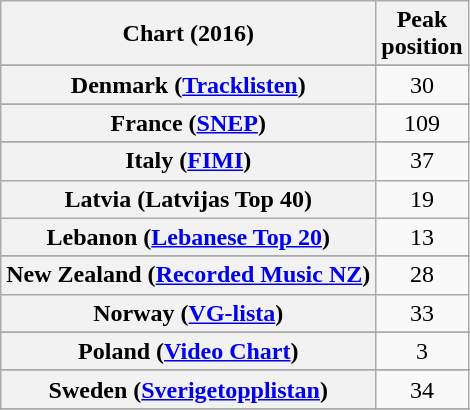<table class="wikitable sortable plainrowheaders" style="text-align:center">
<tr>
<th>Chart (2016)</th>
<th>Peak <br> position</th>
</tr>
<tr>
</tr>
<tr>
</tr>
<tr>
</tr>
<tr>
</tr>
<tr>
</tr>
<tr>
</tr>
<tr>
</tr>
<tr>
<th scope="row">Denmark (<a href='#'>Tracklisten</a>)</th>
<td>30</td>
</tr>
<tr>
</tr>
<tr>
<th scope="row">France (<a href='#'>SNEP</a>)</th>
<td>109</td>
</tr>
<tr>
</tr>
<tr>
</tr>
<tr>
</tr>
<tr>
</tr>
<tr>
<th scope="row">Italy (<a href='#'>FIMI</a>)</th>
<td>37</td>
</tr>
<tr>
<th scope="row">Latvia (Latvijas Top 40)</th>
<td>19</td>
</tr>
<tr>
<th scope="row">Lebanon (<a href='#'>Lebanese Top 20</a>) </th>
<td>13</td>
</tr>
<tr>
</tr>
<tr>
<th scope="row">New Zealand (<a href='#'>Recorded Music NZ</a>)</th>
<td>28</td>
</tr>
<tr>
<th scope="row">Norway (<a href='#'>VG-lista</a>)</th>
<td>33</td>
</tr>
<tr>
</tr>
<tr>
<th scope="row">Poland (<a href='#'>Video Chart</a>)</th>
<td align=center>3</td>
</tr>
<tr>
</tr>
<tr>
</tr>
<tr>
</tr>
<tr>
</tr>
<tr>
</tr>
<tr>
<th scope="row">Sweden (<a href='#'>Sverigetopplistan</a>)</th>
<td>34</td>
</tr>
<tr>
</tr>
<tr>
</tr>
<tr>
</tr>
<tr>
</tr>
<tr>
</tr>
</table>
